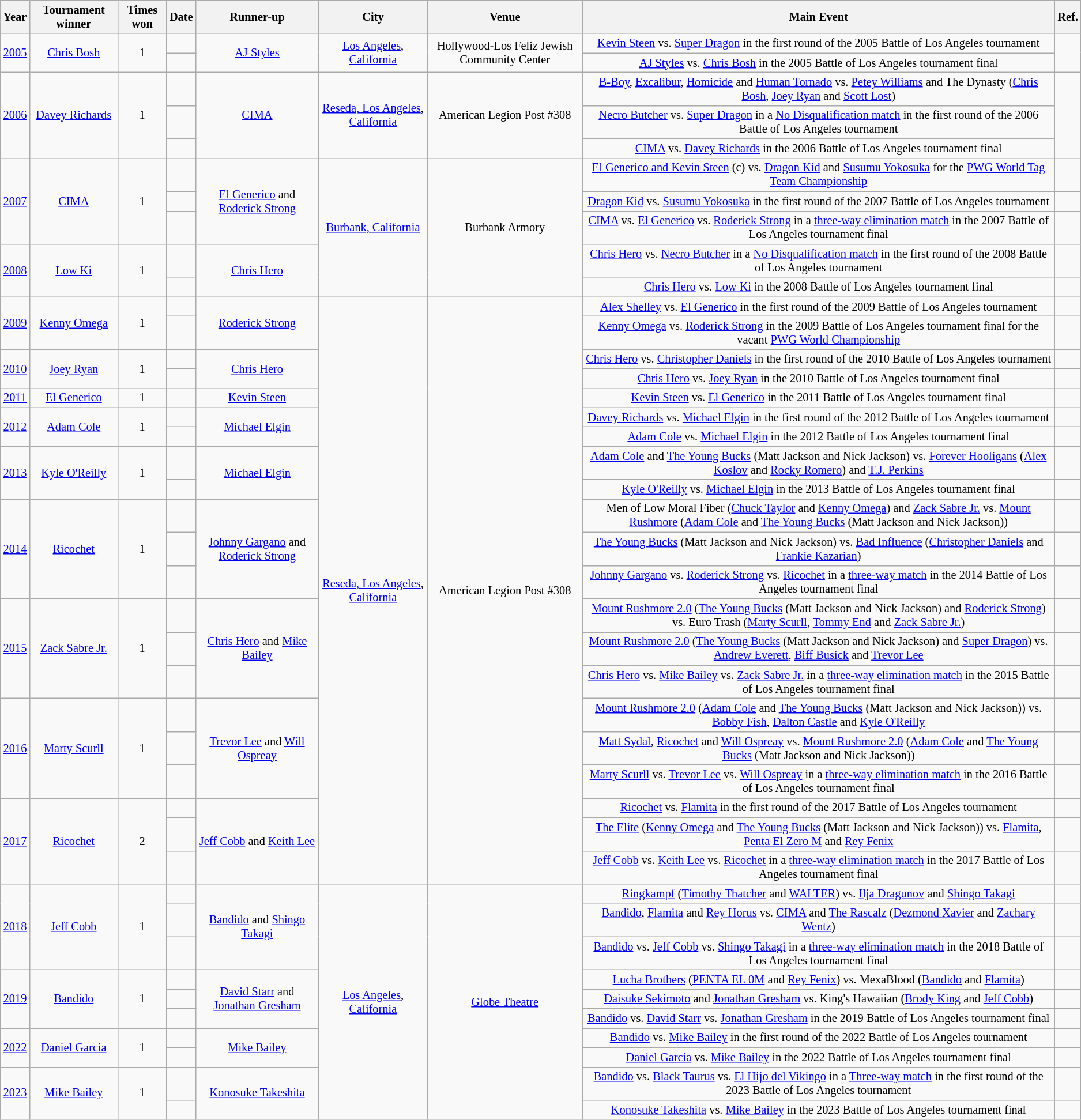<table class="sortable wikitable succession-box" style="font-size:85%; text-align:center;">
<tr>
<th>Year</th>
<th>Tournament winner</th>
<th>Times won</th>
<th>Date</th>
<th>Runner-up</th>
<th>City</th>
<th>Venue</th>
<th>Main Event</th>
<th>Ref.</th>
</tr>
<tr>
<td rowspan="2"><a href='#'>2005</a></td>
<td rowspan="2"><a href='#'>Chris Bosh</a></td>
<td rowspan="2">1</td>
<td></td>
<td rowspan="2"><a href='#'>AJ Styles</a></td>
<td rowspan="2"><a href='#'>Los Angeles</a>, <a href='#'>California</a></td>
<td rowspan="2">Hollywood-Los Feliz Jewish Community Center</td>
<td><a href='#'>Kevin Steen</a> vs. <a href='#'>Super Dragon</a> in the first round of the 2005 Battle of Los Angeles tournament</td>
<td rowspan="2"></td>
</tr>
<tr>
<td></td>
<td><a href='#'>AJ Styles</a> vs. <a href='#'>Chris Bosh</a> in the 2005 Battle of Los Angeles tournament final</td>
</tr>
<tr>
<td rowspan="3"><a href='#'>2006</a></td>
<td rowspan="3"><a href='#'>Davey Richards</a></td>
<td rowspan="3">1</td>
<td></td>
<td rowspan="3"><a href='#'>CIMA</a></td>
<td rowspan="3"><a href='#'>Reseda, Los Angeles</a>, <a href='#'>California</a></td>
<td rowspan="3">American Legion Post #308</td>
<td><a href='#'>B-Boy</a>, <a href='#'>Excalibur</a>, <a href='#'>Homicide</a> and <a href='#'>Human Tornado</a> vs. <a href='#'>Petey Williams</a> and The Dynasty (<a href='#'>Chris Bosh</a>, <a href='#'>Joey Ryan</a> and <a href='#'>Scott Lost</a>)</td>
<td rowspan="3"></td>
</tr>
<tr>
<td></td>
<td><a href='#'>Necro Butcher</a> vs. <a href='#'>Super Dragon</a> in a <a href='#'>No Disqualification match</a> in the first round of the 2006 Battle of Los Angeles tournament</td>
</tr>
<tr>
<td></td>
<td><a href='#'>CIMA</a> vs. <a href='#'>Davey Richards</a> in the 2006 Battle of Los Angeles tournament final</td>
</tr>
<tr>
<td rowspan="3"><a href='#'>2007</a></td>
<td rowspan="3"><a href='#'>CIMA</a></td>
<td rowspan="3">1</td>
<td></td>
<td rowspan="3"><a href='#'>El Generico</a> and <a href='#'>Roderick Strong</a></td>
<td rowspan="5"><a href='#'>Burbank, California</a></td>
<td rowspan="5">Burbank Armory</td>
<td><a href='#'>El Generico and Kevin Steen</a> (c) vs. <a href='#'>Dragon Kid</a> and <a href='#'>Susumu Yokosuka</a> for the <a href='#'>PWG World Tag Team Championship</a></td>
<td></td>
</tr>
<tr>
<td></td>
<td><a href='#'>Dragon Kid</a> vs. <a href='#'>Susumu Yokosuka</a> in the first round of the 2007 Battle of Los Angeles tournament</td>
<td></td>
</tr>
<tr>
<td></td>
<td><a href='#'>CIMA</a> vs. <a href='#'>El Generico</a> vs. <a href='#'>Roderick Strong</a> in a <a href='#'>three-way elimination match</a> in the 2007 Battle of Los Angeles tournament final</td>
<td></td>
</tr>
<tr>
<td rowspan="2"><a href='#'>2008</a></td>
<td rowspan="2"><a href='#'>Low Ki</a></td>
<td rowspan="2">1</td>
<td></td>
<td rowspan="2"><a href='#'>Chris Hero</a></td>
<td><a href='#'>Chris Hero</a> vs. <a href='#'>Necro Butcher</a> in a <a href='#'>No Disqualification match</a> in the first round of the 2008 Battle of Los Angeles tournament</td>
<td></td>
</tr>
<tr>
<td></td>
<td><a href='#'>Chris Hero</a> vs. <a href='#'>Low Ki</a> in the 2008 Battle of Los Angeles tournament final</td>
<td></td>
</tr>
<tr>
<td rowspan="2"><a href='#'>2009</a></td>
<td rowspan="2"><a href='#'>Kenny Omega</a></td>
<td rowspan="2">1</td>
<td></td>
<td rowspan="2"><a href='#'>Roderick Strong</a></td>
<td rowspan="21"><a href='#'>Reseda, Los Angeles</a>, <a href='#'>California</a></td>
<td rowspan="21">American Legion Post #308</td>
<td><a href='#'>Alex Shelley</a> vs. <a href='#'>El Generico</a> in the first round of the 2009 Battle of Los Angeles tournament</td>
<td></td>
</tr>
<tr>
<td></td>
<td><a href='#'>Kenny Omega</a> vs. <a href='#'>Roderick Strong</a> in the 2009 Battle of Los Angeles tournament final for the vacant <a href='#'>PWG World Championship</a></td>
<td></td>
</tr>
<tr>
<td rowspan="2"><a href='#'>2010</a></td>
<td rowspan="2"><a href='#'>Joey Ryan</a></td>
<td rowspan="2">1</td>
<td></td>
<td rowspan="2"><a href='#'>Chris Hero</a></td>
<td><a href='#'>Chris Hero</a> vs. <a href='#'>Christopher Daniels</a> in the first round of the 2010 Battle of Los Angeles tournament</td>
<td></td>
</tr>
<tr>
<td></td>
<td><a href='#'>Chris Hero</a> vs. <a href='#'>Joey Ryan</a> in the 2010 Battle of Los Angeles tournament final</td>
<td></td>
</tr>
<tr>
<td><a href='#'>2011</a></td>
<td><a href='#'>El Generico</a></td>
<td>1</td>
<td></td>
<td><a href='#'>Kevin Steen</a></td>
<td><a href='#'>Kevin Steen</a> vs. <a href='#'>El Generico</a> in the 2011 Battle of Los Angeles tournament final</td>
<td></td>
</tr>
<tr>
<td rowspan="2"><a href='#'>2012</a></td>
<td rowspan="2"><a href='#'>Adam Cole</a></td>
<td rowspan="2">1</td>
<td></td>
<td rowspan="2"><a href='#'>Michael Elgin</a></td>
<td><a href='#'>Davey Richards</a> vs. <a href='#'>Michael Elgin</a> in the first round of the 2012 Battle of Los Angeles tournament</td>
<td></td>
</tr>
<tr>
<td></td>
<td><a href='#'>Adam Cole</a> vs. <a href='#'>Michael Elgin</a> in the 2012 Battle of Los Angeles tournament final</td>
<td></td>
</tr>
<tr>
<td rowspan="2"><a href='#'>2013</a></td>
<td rowspan="2"><a href='#'>Kyle O'Reilly</a></td>
<td rowspan="2">1</td>
<td></td>
<td rowspan="2"><a href='#'>Michael Elgin</a></td>
<td><a href='#'>Adam Cole</a> and <a href='#'>The Young Bucks</a> (Matt Jackson and Nick Jackson) vs. <a href='#'>Forever Hooligans</a> (<a href='#'>Alex Koslov</a> and <a href='#'>Rocky Romero</a>) and <a href='#'>T.J. Perkins</a></td>
<td></td>
</tr>
<tr>
<td></td>
<td><a href='#'>Kyle O'Reilly</a> vs. <a href='#'>Michael Elgin</a> in the 2013 Battle of Los Angeles tournament final</td>
<td></td>
</tr>
<tr>
<td rowspan="3"><a href='#'>2014</a></td>
<td rowspan="3"><a href='#'>Ricochet</a></td>
<td rowspan="3">1</td>
<td></td>
<td rowspan="3"><a href='#'>Johnny Gargano</a> and <a href='#'>Roderick Strong</a></td>
<td>Men of Low Moral Fiber (<a href='#'>Chuck Taylor</a> and <a href='#'>Kenny Omega</a>) and <a href='#'>Zack Sabre Jr.</a> vs. <a href='#'>Mount Rushmore</a> (<a href='#'>Adam Cole</a> and <a href='#'>The Young Bucks</a> (Matt Jackson and Nick Jackson))</td>
<td></td>
</tr>
<tr>
<td></td>
<td><a href='#'>The Young Bucks</a> (Matt Jackson and Nick Jackson) vs. <a href='#'>Bad Influence</a> (<a href='#'>Christopher Daniels</a> and <a href='#'>Frankie Kazarian</a>)</td>
<td></td>
</tr>
<tr>
<td></td>
<td><a href='#'>Johnny Gargano</a> vs. <a href='#'>Roderick Strong</a> vs. <a href='#'>Ricochet</a> in a <a href='#'>three-way match</a> in the 2014 Battle of Los Angeles tournament final</td>
<td></td>
</tr>
<tr>
<td rowspan="3"><a href='#'>2015</a></td>
<td rowspan="3"><a href='#'>Zack Sabre Jr.</a></td>
<td rowspan="3">1</td>
<td></td>
<td rowspan="3"><a href='#'>Chris Hero</a> and <a href='#'>Mike Bailey</a></td>
<td><a href='#'>Mount Rushmore 2.0</a> (<a href='#'>The Young Bucks</a> (Matt Jackson and Nick Jackson) and <a href='#'>Roderick Strong</a>) vs. Euro Trash (<a href='#'>Marty Scurll</a>, <a href='#'>Tommy End</a> and <a href='#'>Zack Sabre Jr.</a>)</td>
<td></td>
</tr>
<tr>
<td></td>
<td><a href='#'>Mount Rushmore 2.0</a> (<a href='#'>The Young Bucks</a> (Matt Jackson and Nick Jackson) and <a href='#'>Super Dragon</a>) vs. <a href='#'>Andrew Everett</a>, <a href='#'>Biff Busick</a> and <a href='#'>Trevor Lee</a></td>
<td></td>
</tr>
<tr>
<td></td>
<td><a href='#'>Chris Hero</a> vs. <a href='#'>Mike Bailey</a> vs. <a href='#'>Zack Sabre Jr.</a> in a <a href='#'>three-way elimination match</a> in the 2015 Battle of Los Angeles tournament final</td>
<td></td>
</tr>
<tr>
<td rowspan="3"><a href='#'>2016</a></td>
<td rowspan="3"><a href='#'>Marty Scurll</a></td>
<td rowspan="3">1</td>
<td></td>
<td rowspan="3"><a href='#'>Trevor Lee</a> and <a href='#'>Will Ospreay</a></td>
<td><a href='#'>Mount Rushmore 2.0</a> (<a href='#'>Adam Cole</a> and <a href='#'>The Young Bucks</a> (Matt Jackson and Nick Jackson)) vs. <a href='#'>Bobby Fish</a>, <a href='#'>Dalton Castle</a> and <a href='#'>Kyle O'Reilly</a></td>
<td></td>
</tr>
<tr>
<td></td>
<td><a href='#'>Matt Sydal</a>, <a href='#'>Ricochet</a> and <a href='#'>Will Ospreay</a> vs. <a href='#'>Mount Rushmore 2.0</a> (<a href='#'>Adam Cole</a> and <a href='#'>The Young Bucks</a> (Matt Jackson and Nick Jackson))</td>
<td></td>
</tr>
<tr>
<td></td>
<td><a href='#'>Marty Scurll</a> vs. <a href='#'>Trevor Lee</a> vs. <a href='#'>Will Ospreay</a> in a <a href='#'>three-way elimination match</a> in the 2016 Battle of Los Angeles tournament final</td>
<td></td>
</tr>
<tr>
<td rowspan="3"><a href='#'>2017</a></td>
<td rowspan="3"><a href='#'>Ricochet</a></td>
<td rowspan="3">2</td>
<td></td>
<td rowspan="3"><a href='#'>Jeff Cobb</a> and <a href='#'>Keith Lee</a></td>
<td><a href='#'>Ricochet</a> vs. <a href='#'>Flamita</a> in the first round of the 2017 Battle of Los Angeles tournament</td>
<td></td>
</tr>
<tr>
<td></td>
<td><a href='#'>The Elite</a> (<a href='#'>Kenny Omega</a> and <a href='#'>The Young Bucks</a> (Matt Jackson and Nick Jackson)) vs. <a href='#'>Flamita</a>, <a href='#'>Penta El Zero M</a> and <a href='#'>Rey Fenix</a></td>
<td></td>
</tr>
<tr>
<td></td>
<td><a href='#'>Jeff Cobb</a> vs. <a href='#'>Keith Lee</a> vs. <a href='#'>Ricochet</a> in a <a href='#'>three-way elimination match</a> in the 2017 Battle of Los Angeles tournament final</td>
<td></td>
</tr>
<tr>
<td rowspan="3"><a href='#'>2018</a></td>
<td rowspan="3"><a href='#'>Jeff Cobb</a></td>
<td rowspan="3">1</td>
<td></td>
<td rowspan="3"><a href='#'>Bandido</a> and <a href='#'>Shingo Takagi</a></td>
<td rowspan="10"><a href='#'>Los Angeles</a>, <a href='#'>California</a></td>
<td rowspan="10"><a href='#'>Globe Theatre</a></td>
<td><a href='#'>Ringkampf</a> (<a href='#'>Timothy Thatcher</a> and <a href='#'>WALTER</a>) vs. <a href='#'>Ilja Dragunov</a> and <a href='#'>Shingo Takagi</a></td>
<td></td>
</tr>
<tr>
<td></td>
<td><a href='#'>Bandido</a>, <a href='#'>Flamita</a> and <a href='#'>Rey Horus</a> vs. <a href='#'>CIMA</a> and <a href='#'>The Rascalz</a> (<a href='#'>Dezmond Xavier</a> and <a href='#'>Zachary Wentz</a>)</td>
<td></td>
</tr>
<tr>
<td></td>
<td><a href='#'>Bandido</a> vs. <a href='#'>Jeff Cobb</a> vs. <a href='#'>Shingo Takagi</a> in a <a href='#'>three-way elimination match</a> in the 2018 Battle of Los Angeles tournament final</td>
<td></td>
</tr>
<tr>
<td rowspan="3"><a href='#'>2019</a></td>
<td rowspan="3"><a href='#'>Bandido</a></td>
<td rowspan="3">1</td>
<td></td>
<td rowspan="3"><a href='#'>David Starr</a> and <a href='#'>Jonathan Gresham</a></td>
<td><a href='#'>Lucha Brothers</a> (<a href='#'>PENTA EL 0M</a> and <a href='#'>Rey Fenix</a>) vs. MexaBlood (<a href='#'>Bandido</a> and <a href='#'>Flamita</a>)</td>
<td></td>
</tr>
<tr>
<td></td>
<td><a href='#'>Daisuke Sekimoto</a> and <a href='#'>Jonathan Gresham</a> vs. King's Hawaiian (<a href='#'>Brody King</a> and <a href='#'>Jeff Cobb</a>)</td>
<td></td>
</tr>
<tr>
<td></td>
<td><a href='#'>Bandido</a> vs. <a href='#'>David Starr</a> vs. <a href='#'>Jonathan Gresham</a> in the 2019 Battle of Los Angeles tournament final</td>
<td></td>
</tr>
<tr>
<td rowspan="2"><a href='#'>2022</a></td>
<td rowspan="2"><a href='#'>Daniel Garcia</a></td>
<td rowspan="2">1</td>
<td></td>
<td rowspan="2"><a href='#'>Mike Bailey</a></td>
<td><a href='#'>Bandido</a> vs. <a href='#'>Mike Bailey</a> in the first round of the 2022 Battle of Los Angeles tournament</td>
<td></td>
</tr>
<tr>
<td></td>
<td><a href='#'>Daniel Garcia</a> vs. <a href='#'>Mike Bailey</a> in the 2022 Battle of Los Angeles tournament final</td>
<td></td>
</tr>
<tr>
<td rowspan="2"><a href='#'>2023</a></td>
<td rowspan="2"><a href='#'>Mike Bailey</a></td>
<td rowspan="2">1</td>
<td></td>
<td rowspan="2"><a href='#'>Konosuke Takeshita</a></td>
<td><a href='#'>Bandido</a> vs. <a href='#'>Black Taurus</a> vs. <a href='#'>El Hijo del Vikingo</a> in a <a href='#'>Three-way match</a> in the first round of the 2023 Battle of Los Angeles tournament</td>
<td></td>
</tr>
<tr>
<td></td>
<td><a href='#'>Konosuke Takeshita</a> vs. <a href='#'>Mike Bailey</a> in the 2023 Battle of Los Angeles tournament final</td>
<td></td>
</tr>
</table>
